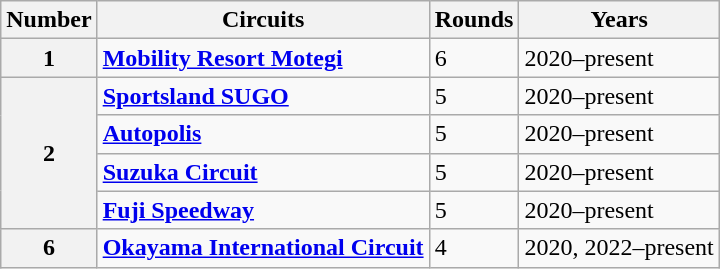<table class="wikitable" style="text-align=center">
<tr>
<th>Number</th>
<th>Circuits</th>
<th>Rounds</th>
<th>Years</th>
</tr>
<tr>
<th>1</th>
<td><strong><a href='#'>Mobility Resort Motegi</a></strong></td>
<td>6</td>
<td>2020–⁠present</td>
</tr>
<tr>
<th rowspan=4>2</th>
<td><strong><a href='#'>Sportsland SUGO</a></strong></td>
<td>5</td>
<td>2020–⁠present</td>
</tr>
<tr>
<td><strong><a href='#'>Autopolis</a></strong></td>
<td>5</td>
<td>2020–⁠present</td>
</tr>
<tr>
<td><strong><a href='#'>Suzuka Circuit</a></strong></td>
<td>5</td>
<td>2020–⁠present</td>
</tr>
<tr>
<td><strong><a href='#'>Fuji Speedway</a></strong></td>
<td>5</td>
<td>2020–⁠present</td>
</tr>
<tr>
<th>6</th>
<td><strong><a href='#'>Okayama International Circuit</a></strong></td>
<td>4</td>
<td>2020, 2022–present</td>
</tr>
</table>
